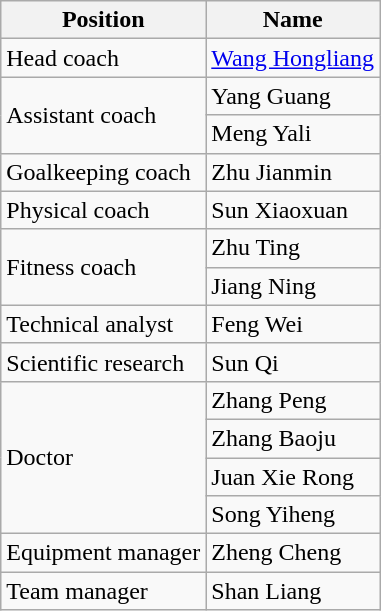<table class="wikitable">
<tr>
<th>Position</th>
<th>Name</th>
</tr>
<tr>
<td>Head coach</td>
<td> <a href='#'>Wang Hongliang</a></td>
</tr>
<tr>
<td rowspan=2>Assistant coach</td>
<td> Yang Guang</td>
</tr>
<tr>
<td> Meng Yali</td>
</tr>
<tr>
<td>Goalkeeping coach</td>
<td> Zhu Jianmin</td>
</tr>
<tr>
<td>Physical coach</td>
<td> Sun Xiaoxuan</td>
</tr>
<tr>
<td rowspan=2>Fitness coach</td>
<td> Zhu Ting</td>
</tr>
<tr>
<td> Jiang Ning</td>
</tr>
<tr>
<td>Technical analyst</td>
<td> Feng Wei</td>
</tr>
<tr>
<td>Scientific research</td>
<td> Sun Qi</td>
</tr>
<tr>
<td rowspan=4>Doctor</td>
<td> Zhang Peng</td>
</tr>
<tr>
<td> Zhang Baoju</td>
</tr>
<tr>
<td> Juan Xie Rong</td>
</tr>
<tr>
<td> Song Yiheng</td>
</tr>
<tr>
<td>Equipment manager</td>
<td> Zheng Cheng</td>
</tr>
<tr>
<td>Team manager</td>
<td> Shan Liang</td>
</tr>
</table>
